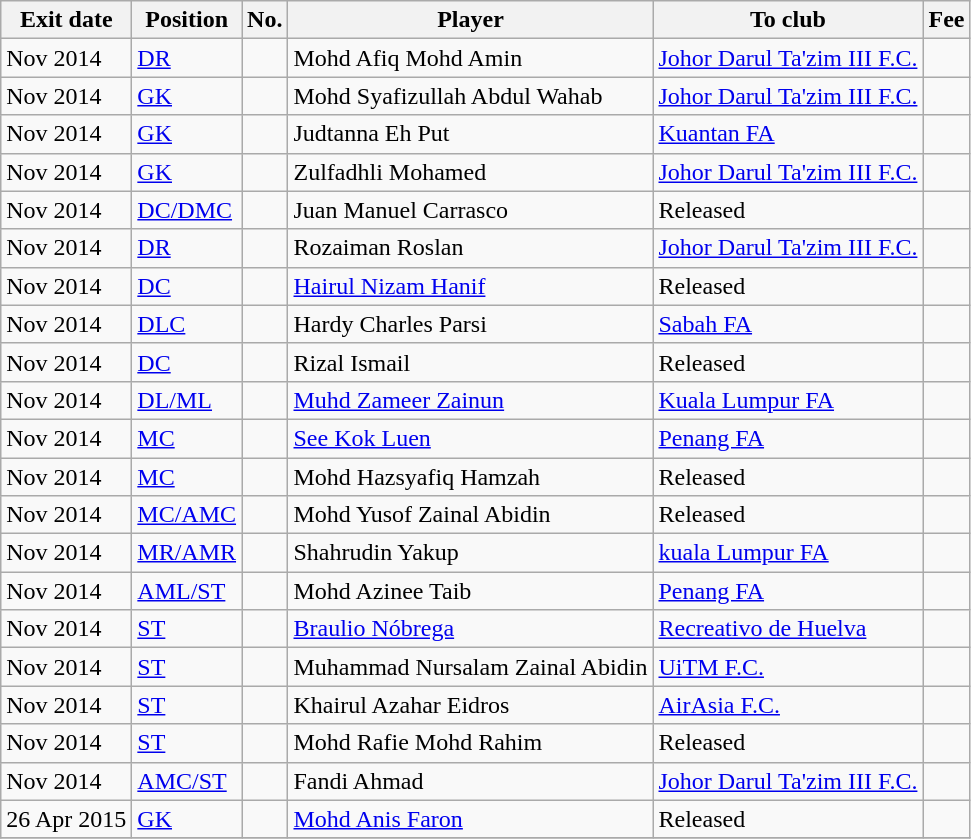<table class="wikitable sortable">
<tr>
<th>Exit date</th>
<th>Position</th>
<th>No.</th>
<th>Player</th>
<th>To club</th>
<th>Fee</th>
</tr>
<tr>
<td>Nov 2014</td>
<td><a href='#'>DR</a></td>
<td></td>
<td> Mohd Afiq Mohd Amin</td>
<td> <a href='#'>Johor Darul Ta'zim III F.C.</a></td>
<td></td>
</tr>
<tr>
<td>Nov 2014</td>
<td><a href='#'>GK</a></td>
<td></td>
<td> Mohd Syafizullah Abdul Wahab</td>
<td> <a href='#'>Johor Darul Ta'zim III F.C.</a></td>
<td></td>
</tr>
<tr>
<td>Nov 2014</td>
<td><a href='#'>GK</a></td>
<td></td>
<td> Judtanna Eh Put</td>
<td> <a href='#'>Kuantan FA</a></td>
<td></td>
</tr>
<tr>
<td>Nov 2014</td>
<td><a href='#'>GK</a></td>
<td></td>
<td> Zulfadhli Mohamed</td>
<td> <a href='#'>Johor Darul Ta'zim III F.C.</a></td>
<td></td>
</tr>
<tr>
<td>Nov 2014</td>
<td><a href='#'>DC/DMC</a></td>
<td></td>
<td> Juan Manuel Carrasco</td>
<td>Released</td>
<td></td>
</tr>
<tr>
<td>Nov 2014</td>
<td><a href='#'>DR</a></td>
<td></td>
<td> Rozaiman Roslan</td>
<td> <a href='#'>Johor Darul Ta'zim III F.C.</a></td>
<td></td>
</tr>
<tr>
<td>Nov 2014</td>
<td><a href='#'>DC</a></td>
<td></td>
<td> <a href='#'>Hairul Nizam Hanif</a></td>
<td> Released</td>
<td></td>
</tr>
<tr>
<td>Nov 2014</td>
<td><a href='#'>DLC</a></td>
<td></td>
<td> Hardy Charles Parsi</td>
<td> <a href='#'>Sabah FA</a></td>
<td></td>
</tr>
<tr>
<td>Nov 2014</td>
<td><a href='#'>DC</a></td>
<td></td>
<td> Rizal Ismail</td>
<td> Released</td>
<td></td>
</tr>
<tr>
<td>Nov 2014</td>
<td><a href='#'>DL/ML</a></td>
<td></td>
<td> <a href='#'>Muhd Zameer Zainun</a></td>
<td> <a href='#'>Kuala Lumpur FA</a></td>
<td></td>
</tr>
<tr>
<td>Nov 2014</td>
<td><a href='#'>MC</a></td>
<td></td>
<td> <a href='#'>See Kok Luen</a></td>
<td> <a href='#'>Penang FA</a></td>
<td></td>
</tr>
<tr>
<td>Nov 2014</td>
<td><a href='#'>MC</a></td>
<td></td>
<td> Mohd Hazsyafiq Hamzah</td>
<td>Released</td>
<td></td>
</tr>
<tr>
<td>Nov 2014</td>
<td><a href='#'>MC/AMC</a></td>
<td></td>
<td> Mohd Yusof Zainal Abidin</td>
<td>Released</td>
<td></td>
</tr>
<tr>
<td>Nov 2014</td>
<td><a href='#'>MR/AMR</a></td>
<td></td>
<td> Shahrudin Yakup</td>
<td> <a href='#'>kuala Lumpur FA</a></td>
<td></td>
</tr>
<tr>
<td>Nov 2014</td>
<td><a href='#'>AML/ST</a></td>
<td></td>
<td> Mohd Azinee Taib</td>
<td> <a href='#'>Penang FA</a></td>
<td></td>
</tr>
<tr>
<td>Nov 2014</td>
<td><a href='#'>ST</a></td>
<td></td>
<td> <a href='#'>Braulio Nóbrega</a></td>
<td> <a href='#'>Recreativo de Huelva</a></td>
<td></td>
</tr>
<tr>
<td>Nov 2014</td>
<td><a href='#'>ST</a></td>
<td></td>
<td> Muhammad Nursalam Zainal Abidin</td>
<td> <a href='#'>UiTM F.C.</a></td>
<td></td>
</tr>
<tr>
<td>Nov 2014</td>
<td><a href='#'>ST</a></td>
<td></td>
<td> Khairul Azahar Eidros</td>
<td> <a href='#'>AirAsia F.C.</a></td>
<td></td>
</tr>
<tr>
<td>Nov 2014</td>
<td><a href='#'>ST</a></td>
<td></td>
<td> Mohd Rafie Mohd Rahim</td>
<td>Released</td>
<td></td>
</tr>
<tr>
<td>Nov 2014</td>
<td><a href='#'>AMC/ST</a></td>
<td></td>
<td> Fandi Ahmad</td>
<td> <a href='#'>Johor Darul Ta'zim III F.C.</a></td>
<td></td>
</tr>
<tr>
<td>26 Apr 2015</td>
<td><a href='#'>GK</a></td>
<td></td>
<td> <a href='#'>Mohd Anis Faron</a></td>
<td>Released</td>
<td></td>
</tr>
<tr>
</tr>
</table>
